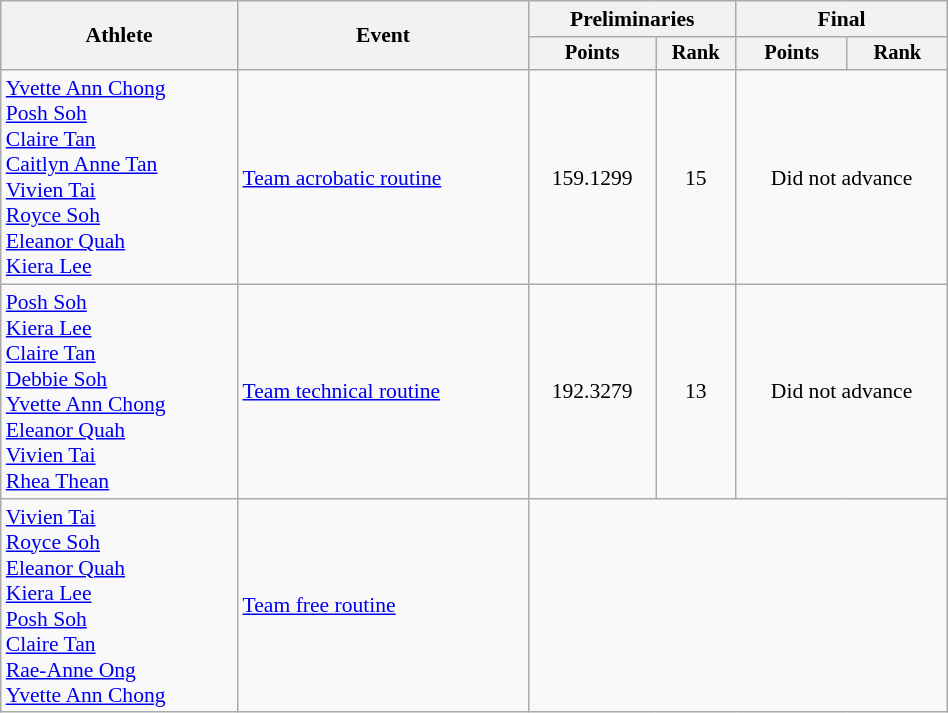<table class="wikitable" style="text-align:center; font-size:90%; width:50%;">
<tr>
<th rowspan="2">Athlete</th>
<th rowspan="2">Event</th>
<th colspan="2">Preliminaries</th>
<th colspan="2">Final</th>
</tr>
<tr style="font-size:95%">
<th>Points</th>
<th>Rank</th>
<th>Points</th>
<th>Rank</th>
</tr>
<tr>
<td align=left><a href='#'>Yvette Ann Chong</a><br> <a href='#'>Posh Soh</a><br> <a href='#'>Claire Tan</a><br> <a href='#'>Caitlyn Anne Tan</a><br> <a href='#'>Vivien Tai</a><br> <a href='#'>Royce Soh</a><br> <a href='#'>Eleanor Quah</a><br> <a href='#'>Kiera Lee</a></td>
<td align=left><a href='#'>Team acrobatic routine</a></td>
<td>159.1299</td>
<td>15</td>
<td colspan=2>Did not advance</td>
</tr>
<tr>
<td align=left><a href='#'>Posh Soh</a><br> <a href='#'>Kiera Lee</a><br> <a href='#'>Claire Tan</a><br> <a href='#'>Debbie Soh</a><br> <a href='#'>Yvette Ann Chong</a><br> <a href='#'>Eleanor Quah</a><br> <a href='#'>Vivien Tai</a><br> <a href='#'>Rhea Thean</a></td>
<td align=left><a href='#'>Team technical routine</a></td>
<td>192.3279</td>
<td>13</td>
<td colspan=2>Did not advance</td>
</tr>
<tr>
<td align=left><a href='#'>Vivien Tai</a><br> <a href='#'>Royce Soh</a><br> <a href='#'>Eleanor Quah</a><br> <a href='#'>Kiera Lee</a><br> <a href='#'>Posh Soh</a><br> <a href='#'>Claire Tan</a><br> <a href='#'>Rae-Anne Ong</a><br> <a href='#'>Yvette Ann Chong</a></td>
<td align=left><a href='#'>Team free routine</a></td>
<td colspan=4></td>
</tr>
</table>
